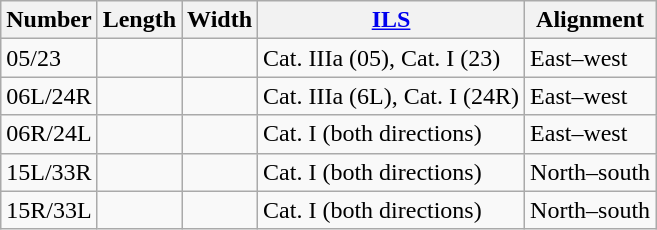<table class="wikitable">
<tr>
<th>Number</th>
<th>Length</th>
<th>Width</th>
<th><a href='#'>ILS</a></th>
<th>Alignment</th>
</tr>
<tr>
<td>05/23</td>
<td></td>
<td></td>
<td>Cat. IIIa (05), Cat. I (23)</td>
<td>East–west</td>
</tr>
<tr>
<td>06L/24R</td>
<td></td>
<td></td>
<td>Cat. IIIa (6L), Cat. I (24R)</td>
<td>East–west</td>
</tr>
<tr>
<td>06R/24L</td>
<td></td>
<td></td>
<td>Cat. I (both directions)</td>
<td>East–west</td>
</tr>
<tr>
<td>15L/33R</td>
<td></td>
<td></td>
<td>Cat. I (both directions)</td>
<td>North–south</td>
</tr>
<tr>
<td>15R/33L</td>
<td></td>
<td></td>
<td>Cat. I (both directions)</td>
<td>North–south</td>
</tr>
</table>
